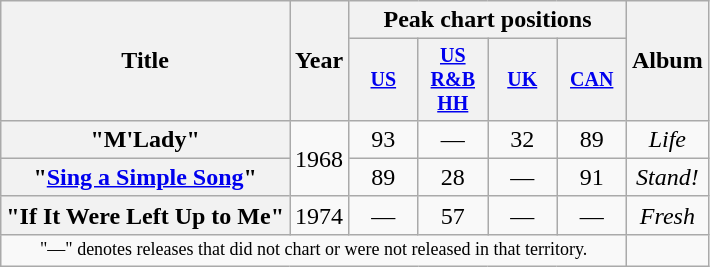<table class="wikitable plainrowheaders" style="text-align:center;">
<tr>
<th rowspan="2">Title</th>
<th rowspan="2">Year</th>
<th colspan="4">Peak chart positions</th>
<th rowspan="2">Album</th>
</tr>
<tr style="font-size:smaller;">
<th style="width:3em;"><a href='#'>US</a><br></th>
<th style="width:3em;"><a href='#'>US<br>R&B<br>HH</a><br></th>
<th style="width:3em;"><a href='#'>UK</a><br></th>
<th style="width:3em;"><a href='#'>CAN</a></th>
</tr>
<tr>
<th scope="row">"M'Lady" </th>
<td rowspan="2">1968</td>
<td>93</td>
<td>—</td>
<td>32</td>
<td>89<br></td>
<td><em>Life</em></td>
</tr>
<tr>
<th scope="row">"<a href='#'>Sing a Simple Song</a>" </th>
<td>89</td>
<td>28</td>
<td>—</td>
<td>91<br></td>
<td><em>Stand!</em></td>
</tr>
<tr>
<th scope="row">"If It Were Left Up to Me" </th>
<td>1974</td>
<td>—</td>
<td>57</td>
<td>—</td>
<td>—</td>
<td><em>Fresh</em></td>
</tr>
<tr>
<td colspan="6" style="text-align:center; font-size:9pt;">"—" denotes releases that did not chart or were not released in that territory.</td>
</tr>
</table>
